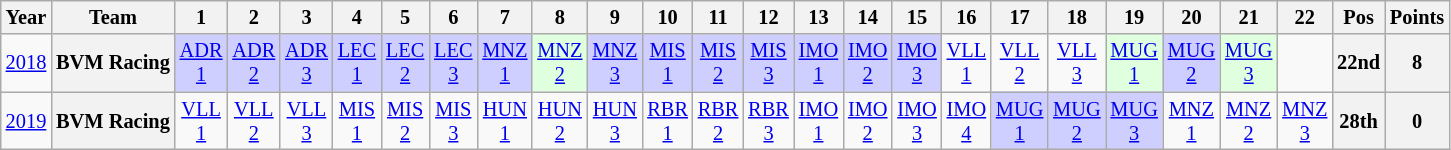<table class="wikitable" style="text-align:center; font-size:85%">
<tr>
<th>Year</th>
<th>Team</th>
<th>1</th>
<th>2</th>
<th>3</th>
<th>4</th>
<th>5</th>
<th>6</th>
<th>7</th>
<th>8</th>
<th>9</th>
<th>10</th>
<th>11</th>
<th>12</th>
<th>13</th>
<th>14</th>
<th>15</th>
<th>16</th>
<th>17</th>
<th>18</th>
<th>19</th>
<th>20</th>
<th>21</th>
<th>22</th>
<th>Pos</th>
<th>Points</th>
</tr>
<tr>
<td><a href='#'>2018</a></td>
<th nowrap>BVM Racing</th>
<td style="background:#CFCFFF;"><a href='#'>ADR<br>1</a><br></td>
<td style="background:#CFCFFF;"><a href='#'>ADR<br>2</a><br></td>
<td style="background:#CFCFFF;"><a href='#'>ADR<br>3</a><br></td>
<td style="background:#CFCFFF;"><a href='#'>LEC<br>1</a><br></td>
<td style="background:#CFCFFF;"><a href='#'>LEC<br>2</a><br></td>
<td style="background:#CFCFFF;"><a href='#'>LEC<br>3</a><br></td>
<td style="background:#CFCFFF;"><a href='#'>MNZ<br>1</a><br></td>
<td style="background:#DFFFDF;"><a href='#'>MNZ<br>2</a><br></td>
<td style="background:#CFCFFF;"><a href='#'>MNZ<br>3</a><br></td>
<td style="background:#CFCFFF;"><a href='#'>MIS<br>1</a><br></td>
<td style="background:#CFCFFF;"><a href='#'>MIS<br>2</a><br></td>
<td style="background:#CFCFFF;"><a href='#'>MIS<br>3</a><br></td>
<td style="background:#CFCFFF;"><a href='#'>IMO<br>1</a><br></td>
<td style="background:#CFCFFF;"><a href='#'>IMO<br>2</a><br></td>
<td style="background:#CFCFFF;"><a href='#'>IMO<br>3</a><br></td>
<td><a href='#'>VLL<br>1</a></td>
<td><a href='#'>VLL<br>2</a></td>
<td><a href='#'>VLL<br>3</a></td>
<td style="background:#DFFFDF;"><a href='#'>MUG<br>1</a><br></td>
<td style="background:#CFCFFF;"><a href='#'>MUG<br>2</a><br></td>
<td style="background:#DFFFDF;"><a href='#'>MUG<br>3</a><br></td>
<td></td>
<th>22nd</th>
<th>8</th>
</tr>
<tr>
<td><a href='#'>2019</a></td>
<th nowrap>BVM Racing</th>
<td><a href='#'>VLL<br>1</a></td>
<td><a href='#'>VLL<br>2</a></td>
<td><a href='#'>VLL<br>3</a></td>
<td><a href='#'>MIS<br>1</a></td>
<td><a href='#'>MIS<br>2</a></td>
<td><a href='#'>MIS<br>3</a></td>
<td><a href='#'>HUN<br>1</a></td>
<td><a href='#'>HUN<br>2</a></td>
<td><a href='#'>HUN<br>3</a></td>
<td><a href='#'>RBR<br>1</a></td>
<td><a href='#'>RBR<br>2</a></td>
<td><a href='#'>RBR<br>3</a></td>
<td><a href='#'>IMO<br>1</a></td>
<td><a href='#'>IMO<br>2</a></td>
<td><a href='#'>IMO<br>3</a></td>
<td><a href='#'>IMO<br>4</a></td>
<td style="background:#CFCFFF;"><a href='#'>MUG<br>1</a><br></td>
<td style="background:#CFCFFF;"><a href='#'>MUG<br>2</a><br></td>
<td style="background:#CFCFFF;"><a href='#'>MUG<br>3</a><br></td>
<td><a href='#'>MNZ<br>1</a></td>
<td><a href='#'>MNZ<br>2</a></td>
<td><a href='#'>MNZ<br>3</a></td>
<th>28th</th>
<th>0</th>
</tr>
</table>
